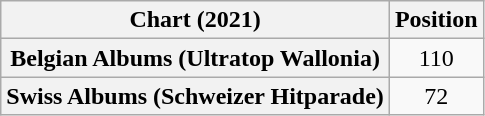<table class="wikitable plainrowheaders" style="text-align:center">
<tr>
<th scope="col">Chart (2021)</th>
<th scope="col">Position</th>
</tr>
<tr>
<th scope="row">Belgian Albums (Ultratop Wallonia)</th>
<td>110</td>
</tr>
<tr>
<th scope="row">Swiss Albums (Schweizer Hitparade)</th>
<td>72</td>
</tr>
</table>
